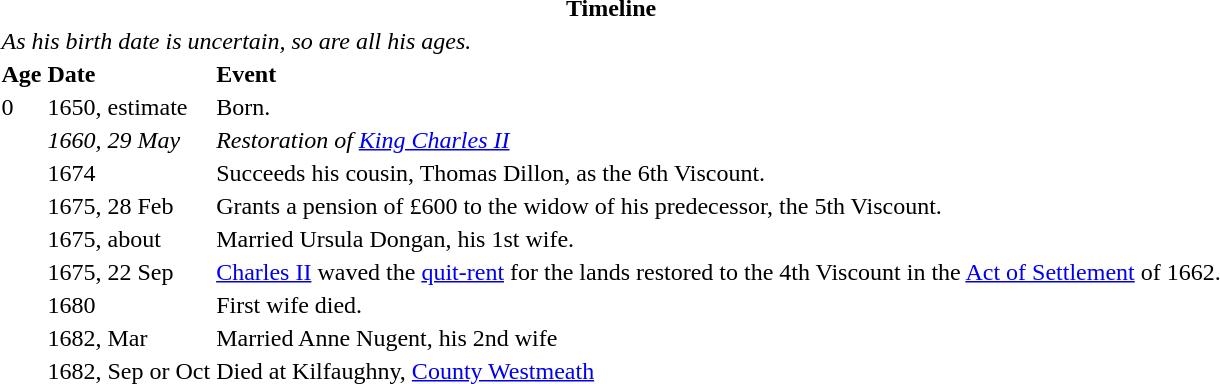<table>
<tr>
<th colspan=3>Timeline</th>
</tr>
<tr>
<td colspan=3><em>As his birth date is uncertain, so are all his ages.</em></td>
</tr>
<tr>
<th align="left">Age</th>
<th align="left">Date</th>
<th align="left">Event</th>
</tr>
<tr>
<td>0</td>
<td>1650, estimate</td>
<td>Born.</td>
</tr>
<tr>
<td></td>
<td><em>1660, 29 May</em></td>
<td><em>Restoration of <a href='#'>King Charles II</a></em></td>
</tr>
<tr>
<td></td>
<td>1674</td>
<td>Succeeds his cousin, Thomas Dillon, as the 6th Viscount.</td>
</tr>
<tr>
<td></td>
<td>1675, 28 Feb</td>
<td>Grants a pension of £600 to the widow of his predecessor, the 5th Viscount.</td>
</tr>
<tr>
<td></td>
<td>1675, about</td>
<td>Married Ursula Dongan, his 1st wife.</td>
</tr>
<tr>
<td></td>
<td>1675, 22 Sep</td>
<td><a href='#'>Charles II</a> waved the <a href='#'>quit-rent</a> for the lands restored to the 4th Viscount in the <a href='#'>Act of Settlement</a> of 1662.</td>
</tr>
<tr>
<td></td>
<td>1680</td>
<td>First wife died.</td>
</tr>
<tr>
<td></td>
<td>1682, Mar</td>
<td>Married Anne Nugent, his 2nd wife</td>
</tr>
<tr>
<td></td>
<td>1682, Sep or Oct</td>
<td>Died at Kilfaughny, <a href='#'>County Westmeath</a></td>
</tr>
</table>
